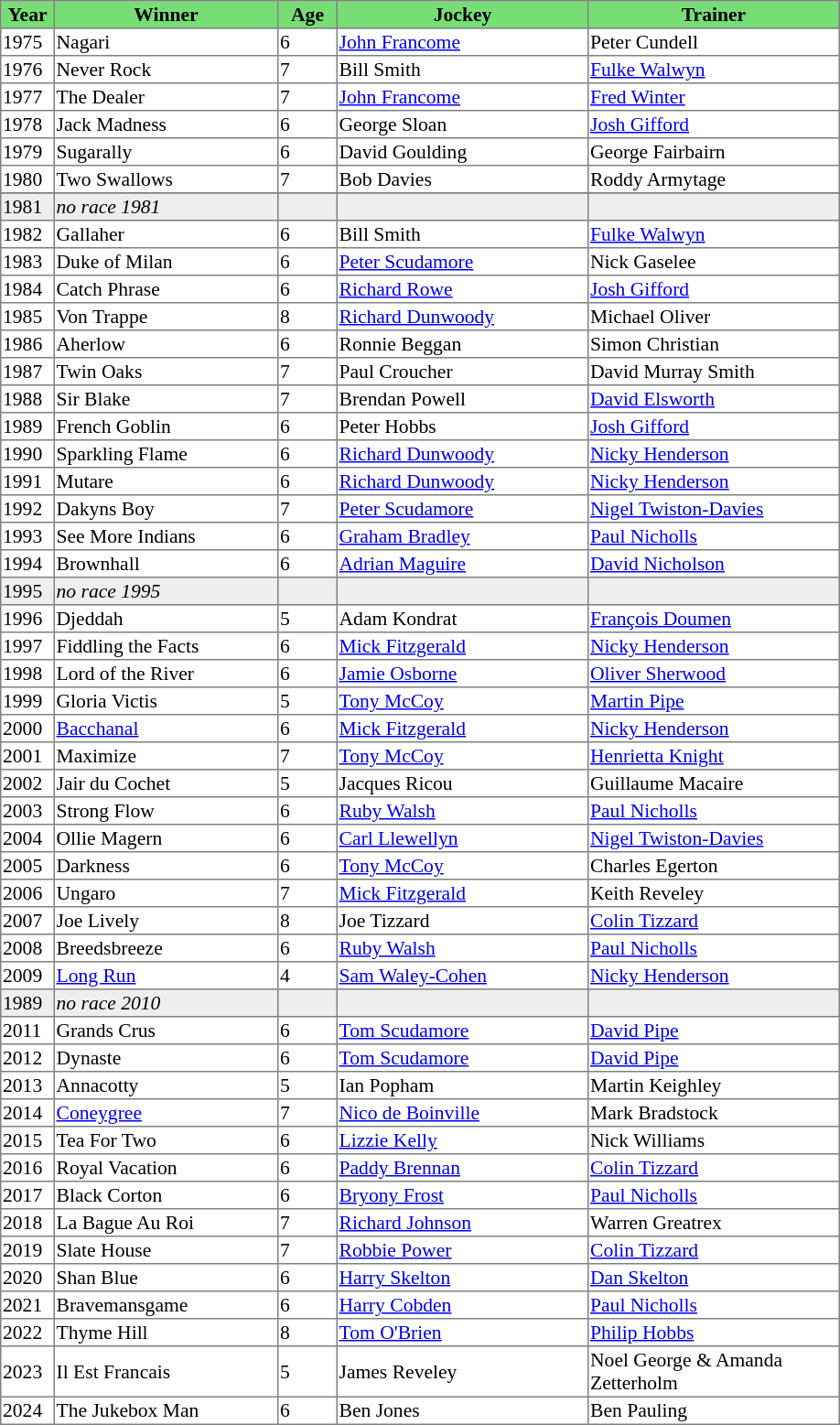<table class = "sortable" | border="1" style="border-collapse: collapse; font-size:90%">
<tr bgcolor="#77dd77" align="center">
<th width="36px"><strong>Year</strong><br></th>
<th width="160px"><strong>Winner</strong><br></th>
<th width="40px"><strong>Age</strong><br></th>
<th width="180px"><strong>Jockey</strong><br></th>
<th width="180px"><strong>Trainer</strong><br></th>
</tr>
<tr>
<td>1975</td>
<td>Nagari</td>
<td>6</td>
<td><a href='#'>John Francome</a></td>
<td>Peter Cundell</td>
</tr>
<tr>
<td>1976</td>
<td>Never Rock</td>
<td>7</td>
<td>Bill Smith</td>
<td><a href='#'>Fulke Walwyn</a></td>
</tr>
<tr>
<td>1977</td>
<td>The Dealer</td>
<td>7</td>
<td><a href='#'>John Francome</a></td>
<td><a href='#'>Fred Winter</a></td>
</tr>
<tr>
<td>1978</td>
<td>Jack Madness</td>
<td>6</td>
<td>George Sloan</td>
<td><a href='#'>Josh Gifford</a></td>
</tr>
<tr>
<td>1979</td>
<td>Sugarally</td>
<td>6</td>
<td>David Goulding</td>
<td>George Fairbairn</td>
</tr>
<tr>
<td>1980</td>
<td>Two Swallows</td>
<td>7</td>
<td>Bob Davies</td>
<td>Roddy Armytage</td>
</tr>
<tr>
</tr>
<tr bgcolor="#eeeeee">
<td><span>1981</span></td>
<td><em>no race 1981</em> </td>
<td></td>
<td></td>
<td></td>
</tr>
<tr>
<td>1982</td>
<td>Gallaher</td>
<td>6</td>
<td>Bill Smith</td>
<td><a href='#'>Fulke Walwyn</a></td>
</tr>
<tr>
<td>1983</td>
<td>Duke of Milan</td>
<td>6</td>
<td><a href='#'>Peter Scudamore</a></td>
<td>Nick Gaselee</td>
</tr>
<tr>
<td>1984</td>
<td>Catch Phrase</td>
<td>6</td>
<td><a href='#'>Richard Rowe</a></td>
<td><a href='#'>Josh Gifford</a></td>
</tr>
<tr>
<td>1985</td>
<td>Von Trappe</td>
<td>8</td>
<td><a href='#'>Richard Dunwoody</a></td>
<td>Michael Oliver</td>
</tr>
<tr>
<td>1986</td>
<td>Aherlow</td>
<td>6</td>
<td>Ronnie Beggan</td>
<td>Simon Christian</td>
</tr>
<tr>
<td>1987</td>
<td>Twin Oaks</td>
<td>7</td>
<td>Paul Croucher</td>
<td>David Murray Smith</td>
</tr>
<tr>
<td>1988</td>
<td>Sir Blake</td>
<td>7</td>
<td>Brendan Powell</td>
<td><a href='#'>David Elsworth</a></td>
</tr>
<tr>
<td>1989</td>
<td>French Goblin</td>
<td>6</td>
<td>Peter Hobbs</td>
<td><a href='#'>Josh Gifford</a></td>
</tr>
<tr>
<td>1990</td>
<td>Sparkling Flame</td>
<td>6</td>
<td><a href='#'>Richard Dunwoody</a></td>
<td><a href='#'>Nicky Henderson</a></td>
</tr>
<tr>
<td>1991</td>
<td>Mutare</td>
<td>6</td>
<td><a href='#'>Richard Dunwoody</a></td>
<td><a href='#'>Nicky Henderson</a></td>
</tr>
<tr>
<td>1992</td>
<td>Dakyns Boy</td>
<td>7</td>
<td><a href='#'>Peter Scudamore</a></td>
<td><a href='#'>Nigel Twiston-Davies</a></td>
</tr>
<tr>
<td>1993</td>
<td>See More Indians</td>
<td>6</td>
<td><a href='#'>Graham Bradley</a></td>
<td><a href='#'>Paul Nicholls</a></td>
</tr>
<tr>
<td>1994</td>
<td>Brownhall</td>
<td>6</td>
<td><a href='#'>Adrian Maguire</a></td>
<td><a href='#'>David Nicholson</a></td>
</tr>
<tr bgcolor="#eeeeee">
<td><span>1995</span></td>
<td><em>no race 1995</em> </td>
<td></td>
<td></td>
<td></td>
</tr>
<tr>
<td>1996</td>
<td>Djeddah</td>
<td>5</td>
<td>Adam Kondrat</td>
<td><a href='#'>François Doumen</a></td>
</tr>
<tr>
<td>1997</td>
<td>Fiddling the Facts</td>
<td>6</td>
<td><a href='#'>Mick Fitzgerald</a></td>
<td><a href='#'>Nicky Henderson</a></td>
</tr>
<tr>
<td>1998</td>
<td>Lord of the River</td>
<td>6</td>
<td><a href='#'>Jamie Osborne</a></td>
<td><a href='#'>Oliver Sherwood</a></td>
</tr>
<tr>
<td>1999</td>
<td>Gloria Victis</td>
<td>5</td>
<td><a href='#'>Tony McCoy</a></td>
<td><a href='#'>Martin Pipe</a></td>
</tr>
<tr>
<td>2000</td>
<td><a href='#'>Bacchanal</a></td>
<td>6</td>
<td><a href='#'>Mick Fitzgerald</a></td>
<td><a href='#'>Nicky Henderson</a></td>
</tr>
<tr>
<td>2001</td>
<td>Maximize</td>
<td>7</td>
<td><a href='#'>Tony McCoy</a></td>
<td><a href='#'>Henrietta Knight</a></td>
</tr>
<tr>
<td>2002</td>
<td>Jair du Cochet</td>
<td>5</td>
<td>Jacques Ricou</td>
<td>Guillaume Macaire</td>
</tr>
<tr>
<td>2003</td>
<td>Strong Flow</td>
<td>6</td>
<td><a href='#'>Ruby Walsh</a></td>
<td><a href='#'>Paul Nicholls</a></td>
</tr>
<tr>
<td>2004</td>
<td>Ollie Magern</td>
<td>6</td>
<td><a href='#'>Carl Llewellyn</a></td>
<td><a href='#'>Nigel Twiston-Davies</a></td>
</tr>
<tr>
<td>2005</td>
<td>Darkness </td>
<td>6</td>
<td><a href='#'>Tony McCoy</a></td>
<td>Charles Egerton</td>
</tr>
<tr>
<td>2006</td>
<td>Ungaro</td>
<td>7</td>
<td><a href='#'>Mick Fitzgerald</a></td>
<td>Keith Reveley</td>
</tr>
<tr>
<td>2007</td>
<td>Joe Lively</td>
<td>8</td>
<td>Joe Tizzard</td>
<td><a href='#'>Colin Tizzard</a></td>
</tr>
<tr>
<td>2008</td>
<td>Breedsbreeze</td>
<td>6</td>
<td><a href='#'>Ruby Walsh</a></td>
<td><a href='#'>Paul Nicholls</a></td>
</tr>
<tr>
<td>2009</td>
<td><a href='#'>Long Run</a></td>
<td>4</td>
<td><a href='#'>Sam Waley-Cohen</a></td>
<td><a href='#'>Nicky Henderson</a></td>
</tr>
<tr bgcolor="#eeeeee">
<td><span>1989</span></td>
<td><em>no race 2010</em> </td>
<td></td>
<td></td>
<td></td>
</tr>
<tr>
<td>2011</td>
<td>Grands Crus</td>
<td>6</td>
<td><a href='#'>Tom Scudamore</a></td>
<td><a href='#'>David Pipe</a></td>
</tr>
<tr>
<td>2012</td>
<td>Dynaste</td>
<td>6</td>
<td><a href='#'>Tom Scudamore</a></td>
<td><a href='#'>David Pipe</a></td>
</tr>
<tr>
<td>2013</td>
<td>Annacotty</td>
<td>5</td>
<td>Ian Popham</td>
<td>Martin Keighley</td>
</tr>
<tr>
<td>2014</td>
<td><a href='#'>Coneygree</a></td>
<td>7</td>
<td><a href='#'>Nico de Boinville</a></td>
<td>Mark Bradstock</td>
</tr>
<tr>
<td>2015</td>
<td>Tea For Two</td>
<td>6</td>
<td><a href='#'>Lizzie Kelly</a></td>
<td>Nick Williams</td>
</tr>
<tr>
<td>2016</td>
<td>Royal Vacation</td>
<td>6</td>
<td><a href='#'>Paddy Brennan</a></td>
<td><a href='#'>Colin Tizzard</a></td>
</tr>
<tr>
<td>2017</td>
<td>Black Corton</td>
<td>6</td>
<td><a href='#'>Bryony Frost</a></td>
<td><a href='#'>Paul Nicholls</a></td>
</tr>
<tr>
<td>2018</td>
<td>La Bague Au Roi</td>
<td>7</td>
<td><a href='#'>Richard Johnson</a></td>
<td>Warren Greatrex</td>
</tr>
<tr>
<td>2019</td>
<td>Slate House</td>
<td>7</td>
<td><a href='#'>Robbie Power</a></td>
<td><a href='#'>Colin Tizzard</a></td>
</tr>
<tr>
<td>2020</td>
<td>Shan Blue</td>
<td>6</td>
<td><a href='#'>Harry Skelton</a></td>
<td><a href='#'>Dan Skelton</a></td>
</tr>
<tr>
<td>2021</td>
<td>Bravemansgame</td>
<td>6</td>
<td><a href='#'>Harry Cobden</a></td>
<td><a href='#'>Paul Nicholls</a></td>
</tr>
<tr>
<td>2022</td>
<td>Thyme Hill</td>
<td>8</td>
<td><a href='#'>Tom O'Brien</a></td>
<td><a href='#'>Philip Hobbs</a></td>
</tr>
<tr>
<td>2023</td>
<td>Il Est Francais</td>
<td>5</td>
<td>James Reveley</td>
<td>Noel George & Amanda Zetterholm</td>
</tr>
<tr>
<td>2024</td>
<td>The Jukebox Man</td>
<td>6</td>
<td>Ben Jones</td>
<td>Ben Pauling</td>
</tr>
</table>
